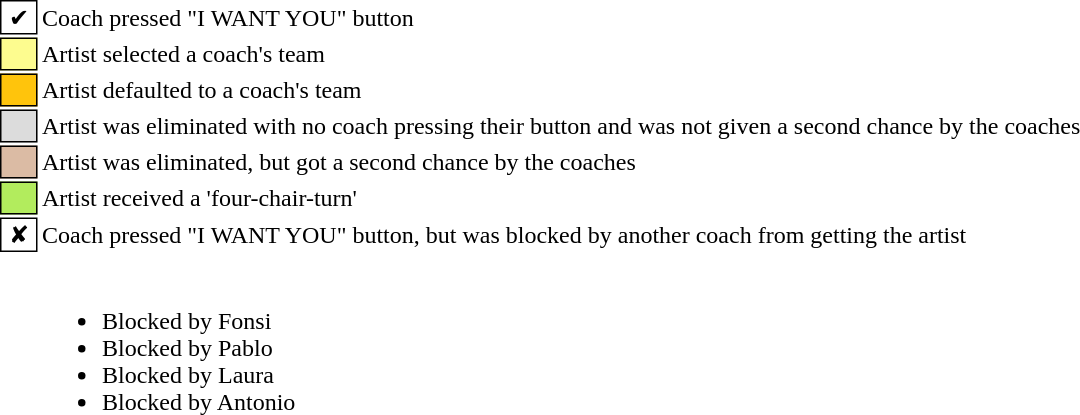<table class="toccolours" style="font-size: 100%">
<tr>
<td style="background:white; border:1px solid black"> ✔ </td>
<td>Coach pressed "I WANT YOU" button</td>
</tr>
<tr>
<td style="background:#fdfc8f; border:1px solid black">  </td>
<td>Artist selected a coach's team</td>
</tr>
<tr>
<td style="background:#ffc40c; border:1px solid black">  </td>
<td>Artist defaulted to a coach's team</td>
</tr>
<tr>
<td style="background:#dcdcdc; border:1px solid black">  </td>
<td>Artist was eliminated with no coach pressing their button and was not given a second chance by the coaches</td>
</tr>
<tr>
<td style="background:#dbbba4; border:1px solid black">    </td>
<td>Artist was eliminated, but got a second chance by the coaches</td>
</tr>
<tr>
<td style="background-color:#B2EC5D; border: 1px solid black">    </td>
<td>Artist received a 'four-chair-turn'</td>
</tr>
<tr>
<td style="background:white; border:1px solid black"> ✘ </td>
<td>Coach pressed "I WANT YOU" button, but was blocked by another coach from getting the artist</td>
</tr>
<tr>
<td></td>
<td><br><ul><li> Blocked by Fonsi</li><li> Blocked by Pablo</li><li> Blocked by Laura</li><li> Blocked by Antonio</li></ul></td>
</tr>
</table>
